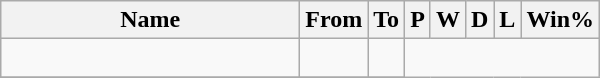<table class="wikitable sortable" style="text-align: center;">
<tr>
<th style="width:12em">Name</th>
<th>From</th>
<th>To</th>
<th>P</th>
<th>W</th>
<th>D</th>
<th>L</th>
<th>Win%</th>
</tr>
<tr>
<td align=left></td>
<td></td>
<td><br></td>
</tr>
<tr>
</tr>
</table>
